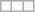<table class="wikitable">
<tr>
<td></td>
<td></td>
<td></td>
</tr>
</table>
